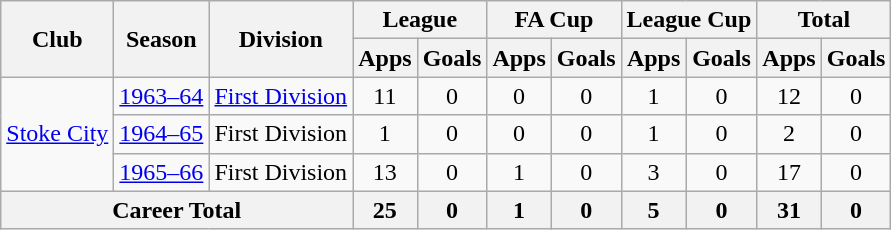<table class="wikitable" style="text-align: center;">
<tr>
<th rowspan="2">Club</th>
<th rowspan="2">Season</th>
<th rowspan="2">Division</th>
<th colspan="2">League</th>
<th colspan="2">FA Cup</th>
<th colspan="2">League Cup</th>
<th colspan="2">Total</th>
</tr>
<tr>
<th>Apps</th>
<th>Goals</th>
<th>Apps</th>
<th>Goals</th>
<th>Apps</th>
<th>Goals</th>
<th>Apps</th>
<th>Goals</th>
</tr>
<tr>
<td rowspan="3"><a href='#'>Stoke City</a></td>
<td><a href='#'>1963–64</a></td>
<td><a href='#'>First Division</a></td>
<td>11</td>
<td>0</td>
<td>0</td>
<td>0</td>
<td>1</td>
<td>0</td>
<td>12</td>
<td>0</td>
</tr>
<tr>
<td><a href='#'>1964–65</a></td>
<td>First Division</td>
<td>1</td>
<td>0</td>
<td>0</td>
<td>0</td>
<td>1</td>
<td>0</td>
<td>2</td>
<td>0</td>
</tr>
<tr>
<td><a href='#'>1965–66</a></td>
<td>First Division</td>
<td>13</td>
<td>0</td>
<td>1</td>
<td>0</td>
<td>3</td>
<td>0</td>
<td>17</td>
<td>0</td>
</tr>
<tr>
<th colspan="3">Career Total</th>
<th>25</th>
<th>0</th>
<th>1</th>
<th>0</th>
<th>5</th>
<th>0</th>
<th>31</th>
<th>0</th>
</tr>
</table>
